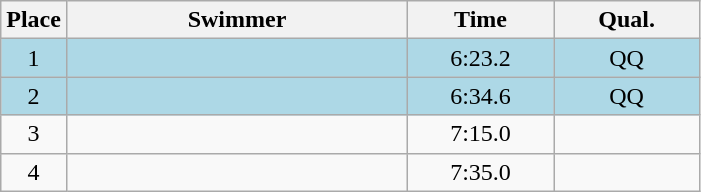<table class=wikitable style="text-align:center">
<tr>
<th>Place</th>
<th width=220>Swimmer</th>
<th width=90>Time</th>
<th width=90>Qual.</th>
</tr>
<tr bgcolor=lightblue>
<td>1</td>
<td align=left></td>
<td>6:23.2</td>
<td>QQ</td>
</tr>
<tr bgcolor=lightblue>
<td>2</td>
<td align=left></td>
<td>6:34.6</td>
<td>QQ</td>
</tr>
<tr>
<td>3</td>
<td align=left></td>
<td>7:15.0</td>
<td></td>
</tr>
<tr>
<td>4</td>
<td align=left></td>
<td>7:35.0</td>
<td></td>
</tr>
</table>
